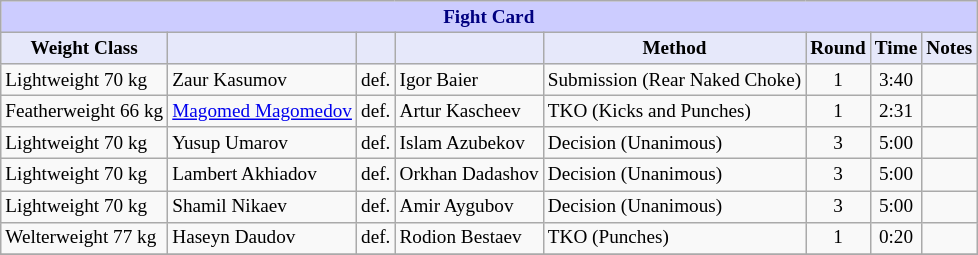<table class="wikitable" style="font-size: 80%;">
<tr>
<th colspan="8" style="background-color: #ccf; color: #000080; text-align: center;"><strong>Fight Card</strong></th>
</tr>
<tr>
<th colspan="1" style="background-color: #E6E8FA; color: #000000; text-align: center;">Weight Class</th>
<th colspan="1" style="background-color: #E6E8FA; color: #000000; text-align: center;"></th>
<th colspan="1" style="background-color: #E6E8FA; color: #000000; text-align: center;"></th>
<th colspan="1" style="background-color: #E6E8FA; color: #000000; text-align: center;"></th>
<th colspan="1" style="background-color: #E6E8FA; color: #000000; text-align: center;">Method</th>
<th colspan="1" style="background-color: #E6E8FA; color: #000000; text-align: center;">Round</th>
<th colspan="1" style="background-color: #E6E8FA; color: #000000; text-align: center;">Time</th>
<th colspan="1" style="background-color: #E6E8FA; color: #000000; text-align: center;">Notes</th>
</tr>
<tr>
<td>Lightweight 70 kg</td>
<td> Zaur Kasumov</td>
<td>def.</td>
<td> Igor Baier</td>
<td>Submission (Rear Naked Choke)</td>
<td align=center>1</td>
<td align=center>3:40</td>
<td></td>
</tr>
<tr>
<td>Featherweight 66 kg</td>
<td> <a href='#'>Magomed Magomedov</a></td>
<td>def.</td>
<td> Artur Kascheev</td>
<td>TKO (Kicks and Punches)</td>
<td align=center>1</td>
<td align=center>2:31</td>
<td></td>
</tr>
<tr>
<td>Lightweight 70 kg</td>
<td> Yusup Umarov</td>
<td>def.</td>
<td> Islam Azubekov</td>
<td>Decision (Unanimous)</td>
<td align=center>3</td>
<td align=center>5:00</td>
<td></td>
</tr>
<tr>
<td>Lightweight 70 kg</td>
<td> Lambert Akhiadov</td>
<td>def.</td>
<td> Orkhan Dadashov</td>
<td>Decision (Unanimous)</td>
<td align=center>3</td>
<td align=center>5:00</td>
<td></td>
</tr>
<tr>
<td>Lightweight 70 kg</td>
<td> Shamil Nikaev</td>
<td>def.</td>
<td> Amir Aygubov</td>
<td>Decision (Unanimous)</td>
<td align=center>3</td>
<td align=center>5:00</td>
<td></td>
</tr>
<tr>
<td>Welterweight 77 kg</td>
<td> Haseyn Daudov</td>
<td>def.</td>
<td> Rodion Bestaev</td>
<td>TKO (Punches)</td>
<td align=center>1</td>
<td align=center>0:20</td>
<td></td>
</tr>
<tr>
</tr>
</table>
